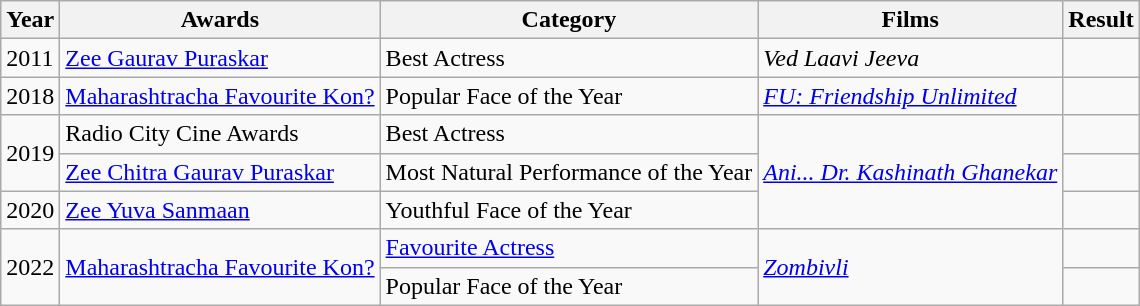<table class="wikitable">
<tr>
<th>Year</th>
<th>Awards</th>
<th>Category</th>
<th>Films</th>
<th>Result</th>
</tr>
<tr>
<td>2011</td>
<td><a href='#'>Zee Gaurav Puraskar</a></td>
<td>Best Actress</td>
<td><em>Ved Laavi Jeeva</em></td>
<td></td>
</tr>
<tr>
<td>2018</td>
<td><a href='#'>Maharashtracha Favourite Kon?</a></td>
<td>Popular Face of the Year</td>
<td><em><a href='#'>FU: Friendship Unlimited</a></em></td>
<td></td>
</tr>
<tr>
<td rowspan="2">2019</td>
<td>Radio City Cine Awards</td>
<td>Best Actress</td>
<td rowspan="3"><em><a href='#'>Ani... Dr. Kashinath Ghanekar</a></em></td>
<td></td>
</tr>
<tr>
<td><a href='#'>Zee Chitra Gaurav Puraskar</a></td>
<td>Most Natural Performance of the Year</td>
<td></td>
</tr>
<tr>
<td>2020</td>
<td><a href='#'>Zee Yuva Sanmaan</a></td>
<td>Youthful Face of the Year</td>
<td></td>
</tr>
<tr>
<td rowspan="2">2022</td>
<td rowspan="2"><a href='#'>Maharashtracha Favourite Kon?</a></td>
<td><a href='#'>Favourite Actress</a></td>
<td rowspan="2"><em><a href='#'>Zombivli</a></em></td>
<td></td>
</tr>
<tr>
<td>Popular Face of the Year</td>
<td></td>
</tr>
</table>
